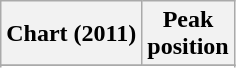<table class="wikitable sortable plainrowheaders" style="text-align: center;">
<tr>
<th scope="col">Chart (2011)</th>
<th scope="col">Peak<br>position</th>
</tr>
<tr>
</tr>
<tr>
</tr>
<tr>
</tr>
</table>
